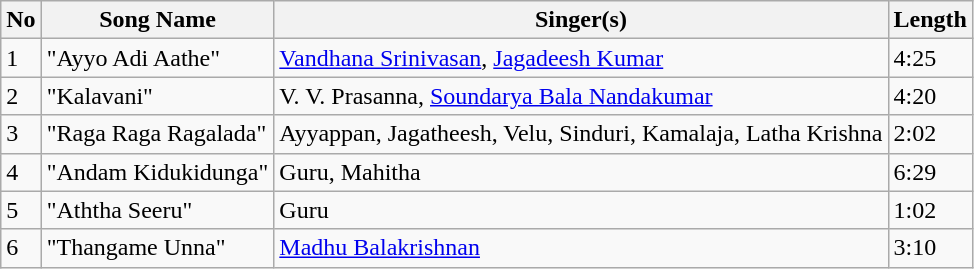<table class="wikitable">
<tr>
<th>No</th>
<th>Song Name</th>
<th>Singer(s)</th>
<th>Length</th>
</tr>
<tr>
<td>1</td>
<td>"Ayyo Adi Aathe"</td>
<td><a href='#'>Vandhana Srinivasan</a>, <a href='#'>Jagadeesh Kumar</a></td>
<td>4:25</td>
</tr>
<tr>
<td>2</td>
<td>"Kalavani"</td>
<td>V. V. Prasanna, <a href='#'>Soundarya Bala Nandakumar</a></td>
<td>4:20</td>
</tr>
<tr>
<td>3</td>
<td>"Raga Raga Ragalada"</td>
<td>Ayyappan, Jagatheesh, Velu, Sinduri, Kamalaja, Latha Krishna</td>
<td>2:02</td>
</tr>
<tr>
<td>4</td>
<td>"Andam Kidukidunga"</td>
<td>Guru, Mahitha</td>
<td>6:29</td>
</tr>
<tr>
<td>5</td>
<td>"Aththa Seeru"</td>
<td>Guru</td>
<td>1:02</td>
</tr>
<tr>
<td>6</td>
<td>"Thangame Unna"</td>
<td><a href='#'>Madhu Balakrishnan</a></td>
<td>3:10</td>
</tr>
</table>
